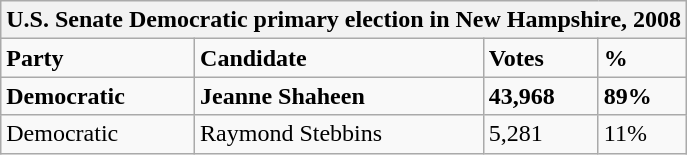<table class="wikitable">
<tr>
<th colspan="4">U.S. Senate Democratic primary election in New Hampshire, 2008</th>
</tr>
<tr>
<td><strong>Party</strong></td>
<td><strong>Candidate</strong></td>
<td><strong>Votes</strong></td>
<td><strong>%</strong></td>
</tr>
<tr>
<td><strong>Democratic</strong></td>
<td><strong>Jeanne Shaheen</strong></td>
<td><strong>43,968</strong></td>
<td><strong>89%</strong></td>
</tr>
<tr>
<td>Democratic</td>
<td>Raymond Stebbins</td>
<td>5,281</td>
<td>11%</td>
</tr>
</table>
